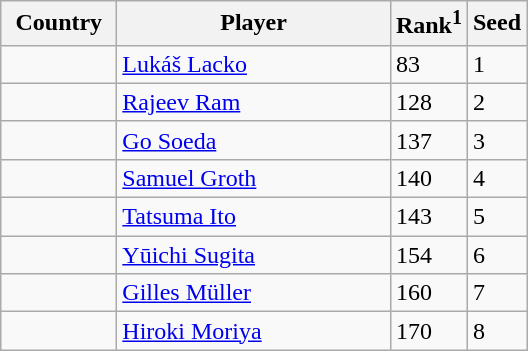<table class="sortable wikitable">
<tr>
<th width="70">Country</th>
<th width="175">Player</th>
<th>Rank<sup>1</sup></th>
<th>Seed</th>
</tr>
<tr>
<td></td>
<td><a href='#'>Lukáš Lacko</a></td>
<td>83</td>
<td>1</td>
</tr>
<tr>
<td></td>
<td><a href='#'>Rajeev Ram</a></td>
<td>128</td>
<td>2</td>
</tr>
<tr>
<td></td>
<td><a href='#'>Go Soeda</a></td>
<td>137</td>
<td>3</td>
</tr>
<tr>
<td></td>
<td><a href='#'>Samuel Groth</a></td>
<td>140</td>
<td>4</td>
</tr>
<tr>
<td></td>
<td><a href='#'>Tatsuma Ito</a></td>
<td>143</td>
<td>5</td>
</tr>
<tr>
<td></td>
<td><a href='#'>Yūichi Sugita</a></td>
<td>154</td>
<td>6</td>
</tr>
<tr>
<td></td>
<td><a href='#'>Gilles Müller</a></td>
<td>160</td>
<td>7</td>
</tr>
<tr>
<td></td>
<td><a href='#'>Hiroki Moriya</a></td>
<td>170</td>
<td>8</td>
</tr>
</table>
